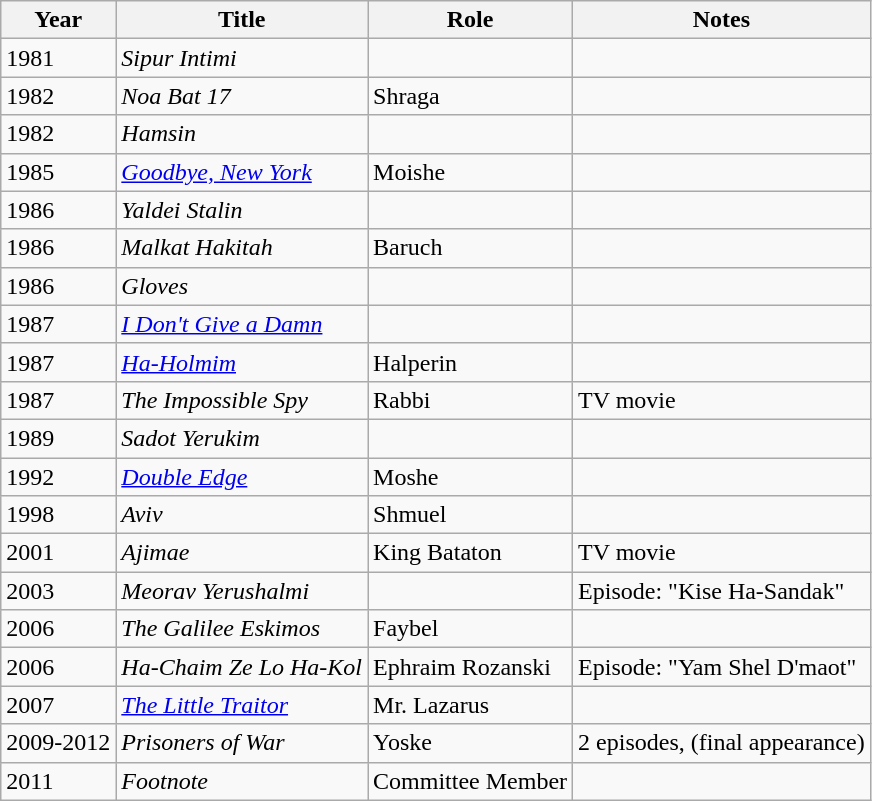<table class="wikitable">
<tr>
<th>Year</th>
<th>Title</th>
<th>Role</th>
<th>Notes</th>
</tr>
<tr>
<td>1981</td>
<td><em>Sipur Intimi</em></td>
<td></td>
<td></td>
</tr>
<tr>
<td>1982</td>
<td><em>Noa Bat 17</em></td>
<td>Shraga</td>
<td></td>
</tr>
<tr>
<td>1982</td>
<td><em>Hamsin</em></td>
<td></td>
<td></td>
</tr>
<tr>
<td>1985</td>
<td><em><a href='#'>Goodbye, New York</a></em></td>
<td>Moishe</td>
<td></td>
</tr>
<tr>
<td>1986</td>
<td><em>Yaldei Stalin</em></td>
<td></td>
<td></td>
</tr>
<tr>
<td>1986</td>
<td><em>Malkat Hakitah</em></td>
<td>Baruch</td>
<td></td>
</tr>
<tr>
<td>1986</td>
<td><em>Gloves</em></td>
<td></td>
<td></td>
</tr>
<tr>
<td>1987</td>
<td><em><a href='#'>I Don't Give a Damn</a></em></td>
<td></td>
<td></td>
</tr>
<tr>
<td>1987</td>
<td><em><a href='#'>Ha-Holmim</a></em></td>
<td>Halperin</td>
<td></td>
</tr>
<tr>
<td>1987</td>
<td><em>The Impossible Spy</em></td>
<td>Rabbi</td>
<td>TV movie</td>
</tr>
<tr>
<td>1989</td>
<td><em>Sadot Yerukim</em></td>
<td></td>
<td></td>
</tr>
<tr>
<td>1992</td>
<td><em><a href='#'>Double Edge</a></em></td>
<td>Moshe</td>
<td></td>
</tr>
<tr>
<td>1998</td>
<td><em>Aviv</em></td>
<td>Shmuel</td>
<td></td>
</tr>
<tr>
<td>2001</td>
<td><em>Ajimae</em></td>
<td>King Bataton</td>
<td>TV movie</td>
</tr>
<tr>
<td>2003</td>
<td><em>Meorav Yerushalmi</em></td>
<td></td>
<td>Episode: "Kise Ha-Sandak"</td>
</tr>
<tr>
<td>2006</td>
<td><em>The Galilee Eskimos</em></td>
<td>Faybel</td>
<td></td>
</tr>
<tr>
<td>2006</td>
<td><em>Ha-Chaim Ze Lo Ha-Kol</em></td>
<td>Ephraim Rozanski</td>
<td>Episode: "Yam Shel D'maot"</td>
</tr>
<tr>
<td>2007</td>
<td><em><a href='#'>The Little Traitor</a></em></td>
<td>Mr. Lazarus</td>
<td></td>
</tr>
<tr>
<td>2009-2012</td>
<td><em>Prisoners of War</em></td>
<td>Yoske</td>
<td>2 episodes, (final appearance)</td>
</tr>
<tr>
<td>2011</td>
<td><em>Footnote</em></td>
<td>Committee Member</td>
<td></td>
</tr>
</table>
